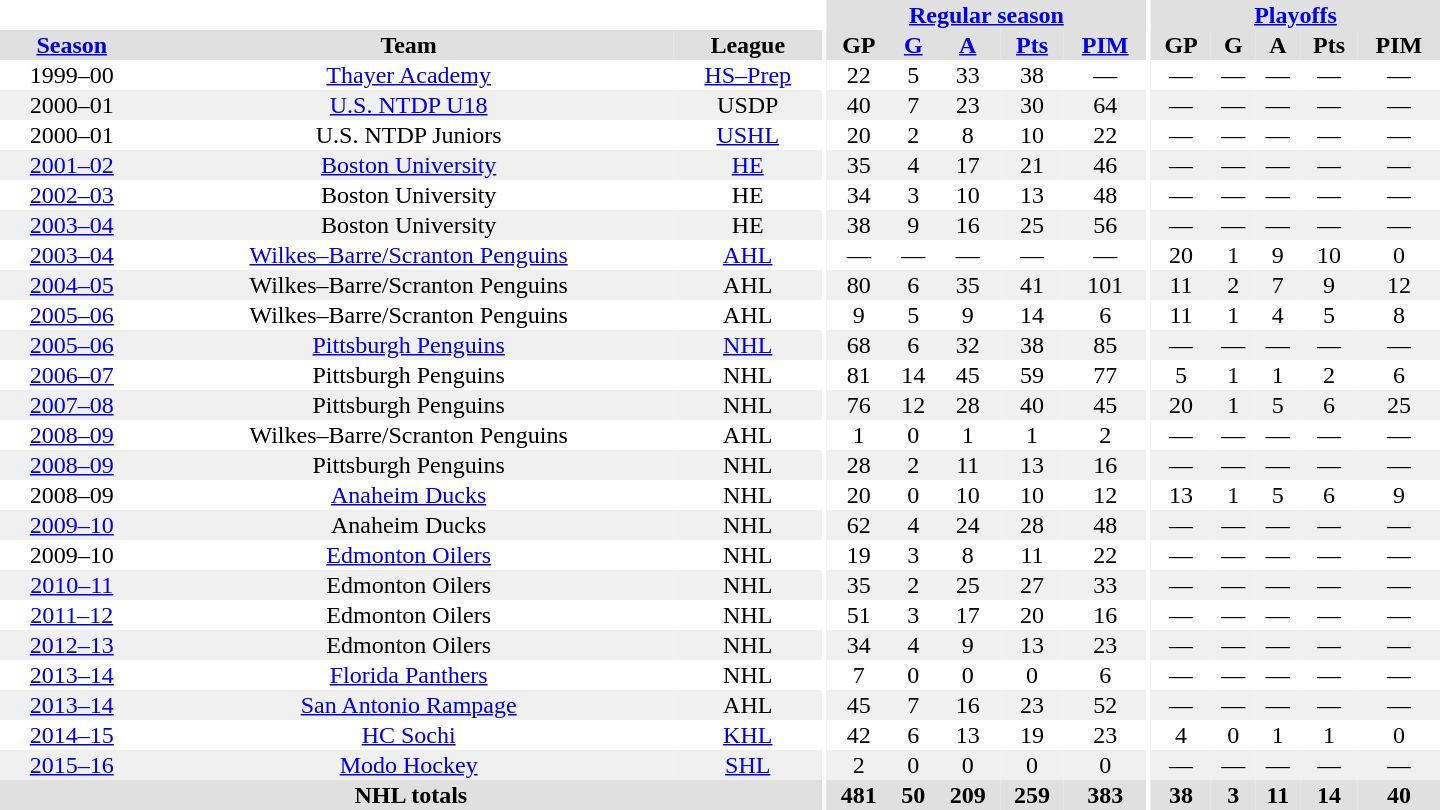<table border="0" cellpadding="1" cellspacing="0" style="text-align:center; width:60em">
<tr bgcolor="#e0e0e0">
<th colspan="3" bgcolor="#ffffff"></th>
<th rowspan="100" bgcolor="#ffffff"></th>
<th colspan="5"><a href='#'>Regular season</a></th>
<th rowspan="100" bgcolor="#ffffff"></th>
<th colspan="5"><a href='#'>Playoffs</a></th>
</tr>
<tr bgcolor="#e0e0e0">
<th><a href='#'>Season</a></th>
<th>Team</th>
<th>League</th>
<th>GP</th>
<th><a href='#'>G</a></th>
<th><a href='#'>A</a></th>
<th><a href='#'>Pts</a></th>
<th><a href='#'>PIM</a></th>
<th>GP</th>
<th>G</th>
<th>A</th>
<th>Pts</th>
<th>PIM</th>
</tr>
<tr>
<td>1999–00</td>
<td><a href='#'>Thayer Academy</a></td>
<td><a href='#'>HS–Prep</a></td>
<td>22</td>
<td>5</td>
<td>33</td>
<td>38</td>
<td>—</td>
<td>—</td>
<td>—</td>
<td>—</td>
<td>—</td>
<td>—</td>
</tr>
<tr bgcolor="#f0f0f0">
<td>2000–01</td>
<td><a href='#'>U.S. NTDP U18</a></td>
<td>USDP</td>
<td>40</td>
<td>7</td>
<td>23</td>
<td>30</td>
<td>64</td>
<td>—</td>
<td>—</td>
<td>—</td>
<td>—</td>
<td>—</td>
</tr>
<tr>
<td>2000–01</td>
<td>U.S. NTDP Juniors</td>
<td><a href='#'>USHL</a></td>
<td>20</td>
<td>2</td>
<td>8</td>
<td>10</td>
<td>22</td>
<td>—</td>
<td>—</td>
<td>—</td>
<td>—</td>
<td>—</td>
</tr>
<tr bgcolor="#f0f0f0">
<td><a href='#'>2001–02</a></td>
<td><a href='#'>Boston University</a></td>
<td><a href='#'>HE</a></td>
<td>35</td>
<td>4</td>
<td>17</td>
<td>21</td>
<td>46</td>
<td>—</td>
<td>—</td>
<td>—</td>
<td>—</td>
<td>—</td>
</tr>
<tr>
<td><a href='#'>2002–03</a></td>
<td>Boston University</td>
<td>HE</td>
<td>34</td>
<td>3</td>
<td>10</td>
<td>13</td>
<td>48</td>
<td>—</td>
<td>—</td>
<td>—</td>
<td>—</td>
<td>—</td>
</tr>
<tr bgcolor="#f0f0f0">
<td><a href='#'>2003–04</a></td>
<td>Boston University</td>
<td>HE</td>
<td>38</td>
<td>9</td>
<td>16</td>
<td>25</td>
<td>56</td>
<td>—</td>
<td>—</td>
<td>—</td>
<td>—</td>
<td>—</td>
</tr>
<tr>
<td><a href='#'>2003–04</a></td>
<td><a href='#'>Wilkes–Barre/Scranton Penguins</a></td>
<td><a href='#'>AHL</a></td>
<td>—</td>
<td>—</td>
<td>—</td>
<td>—</td>
<td>—</td>
<td>20</td>
<td>1</td>
<td>9</td>
<td>10</td>
<td>0</td>
</tr>
<tr bgcolor="#f0f0f0">
<td><a href='#'>2004–05</a></td>
<td>Wilkes–Barre/Scranton Penguins</td>
<td>AHL</td>
<td>80</td>
<td>6</td>
<td>35</td>
<td>41</td>
<td>101</td>
<td>11</td>
<td>2</td>
<td>7</td>
<td>9</td>
<td>12</td>
</tr>
<tr>
<td><a href='#'>2005–06</a></td>
<td>Wilkes–Barre/Scranton Penguins</td>
<td>AHL</td>
<td>9</td>
<td>5</td>
<td>9</td>
<td>14</td>
<td>6</td>
<td>11</td>
<td>1</td>
<td>4</td>
<td>5</td>
<td>8</td>
</tr>
<tr bgcolor="#f0f0f0">
<td><a href='#'>2005–06</a></td>
<td><a href='#'>Pittsburgh Penguins</a></td>
<td><a href='#'>NHL</a></td>
<td>68</td>
<td>6</td>
<td>32</td>
<td>38</td>
<td>85</td>
<td>—</td>
<td>—</td>
<td>—</td>
<td>—</td>
<td>—</td>
</tr>
<tr>
<td><a href='#'>2006–07</a></td>
<td>Pittsburgh Penguins</td>
<td>NHL</td>
<td>81</td>
<td>14</td>
<td>45</td>
<td>59</td>
<td>77</td>
<td>5</td>
<td>1</td>
<td>1</td>
<td>2</td>
<td>6</td>
</tr>
<tr bgcolor="#f0f0f0">
<td><a href='#'>2007–08</a></td>
<td>Pittsburgh Penguins</td>
<td>NHL</td>
<td>76</td>
<td>12</td>
<td>28</td>
<td>40</td>
<td>45</td>
<td>20</td>
<td>1</td>
<td>5</td>
<td>6</td>
<td>25</td>
</tr>
<tr>
<td><a href='#'>2008–09</a></td>
<td>Wilkes–Barre/Scranton Penguins</td>
<td>AHL</td>
<td>1</td>
<td>0</td>
<td>1</td>
<td>1</td>
<td>2</td>
<td>—</td>
<td>—</td>
<td>—</td>
<td>—</td>
<td>—</td>
</tr>
<tr bgcolor="#f0f0f0">
<td><a href='#'>2008–09</a></td>
<td>Pittsburgh Penguins</td>
<td>NHL</td>
<td>28</td>
<td>2</td>
<td>11</td>
<td>13</td>
<td>16</td>
<td>—</td>
<td>—</td>
<td>—</td>
<td>—</td>
<td>—</td>
</tr>
<tr>
<td>2008–09</td>
<td><a href='#'>Anaheim Ducks</a></td>
<td>NHL</td>
<td>20</td>
<td>0</td>
<td>10</td>
<td>10</td>
<td>12</td>
<td>13</td>
<td>1</td>
<td>5</td>
<td>6</td>
<td>9</td>
</tr>
<tr bgcolor="#f0f0f0">
<td><a href='#'>2009–10</a></td>
<td>Anaheim Ducks</td>
<td>NHL</td>
<td>62</td>
<td>4</td>
<td>24</td>
<td>28</td>
<td>48</td>
<td>—</td>
<td>—</td>
<td>—</td>
<td>—</td>
<td>—</td>
</tr>
<tr>
<td>2009–10</td>
<td><a href='#'>Edmonton Oilers</a></td>
<td>NHL</td>
<td>19</td>
<td>3</td>
<td>8</td>
<td>11</td>
<td>22</td>
<td>—</td>
<td>—</td>
<td>—</td>
<td>—</td>
<td>—</td>
</tr>
<tr bgcolor="#f0f0f0">
<td><a href='#'>2010–11</a></td>
<td>Edmonton Oilers</td>
<td>NHL</td>
<td>35</td>
<td>2</td>
<td>25</td>
<td>27</td>
<td>33</td>
<td>—</td>
<td>—</td>
<td>—</td>
<td>—</td>
<td>—</td>
</tr>
<tr>
<td><a href='#'>2011–12</a></td>
<td>Edmonton Oilers</td>
<td>NHL</td>
<td>51</td>
<td>3</td>
<td>17</td>
<td>20</td>
<td>16</td>
<td>—</td>
<td>—</td>
<td>—</td>
<td>—</td>
<td>—</td>
</tr>
<tr bgcolor="#f0f0f0">
<td><a href='#'>2012–13</a></td>
<td>Edmonton Oilers</td>
<td>NHL</td>
<td>34</td>
<td>4</td>
<td>9</td>
<td>13</td>
<td>23</td>
<td>—</td>
<td>—</td>
<td>—</td>
<td>—</td>
<td>—</td>
</tr>
<tr>
<td><a href='#'>2013–14</a></td>
<td><a href='#'>Florida Panthers</a></td>
<td>NHL</td>
<td>7</td>
<td>0</td>
<td>0</td>
<td>0</td>
<td>6</td>
<td>—</td>
<td>—</td>
<td>—</td>
<td>—</td>
<td>—</td>
</tr>
<tr bgcolor="#f0f0f0">
<td><a href='#'>2013–14</a></td>
<td><a href='#'>San Antonio Rampage</a></td>
<td>AHL</td>
<td>45</td>
<td>7</td>
<td>16</td>
<td>23</td>
<td>52</td>
<td>—</td>
<td>—</td>
<td>—</td>
<td>—</td>
<td>—</td>
</tr>
<tr>
<td><a href='#'>2014–15</a></td>
<td><a href='#'>HC Sochi</a></td>
<td><a href='#'>KHL</a></td>
<td>42</td>
<td>6</td>
<td>13</td>
<td>19</td>
<td>23</td>
<td>4</td>
<td>0</td>
<td>1</td>
<td>1</td>
<td>0</td>
</tr>
<tr bgcolor="#f0f0f0">
<td><a href='#'>2015–16</a></td>
<td><a href='#'>Modo Hockey</a></td>
<td><a href='#'>SHL</a></td>
<td>2</td>
<td>0</td>
<td>0</td>
<td>0</td>
<td>0</td>
<td>—</td>
<td>—</td>
<td>—</td>
<td>—</td>
<td>—</td>
</tr>
<tr bgcolor="#e0e0e0">
<th colspan="3">NHL totals</th>
<th>481</th>
<th>50</th>
<th>209</th>
<th>259</th>
<th>383</th>
<th>38</th>
<th>3</th>
<th>11</th>
<th>14</th>
<th>40</th>
</tr>
</table>
